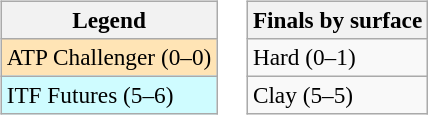<table>
<tr valign=top>
<td><br><table class=wikitable style=font-size:97%>
<tr>
<th>Legend</th>
</tr>
<tr bgcolor=moccasin>
<td>ATP Challenger (0–0)</td>
</tr>
<tr bgcolor=cffcff>
<td>ITF Futures (5–6)</td>
</tr>
</table>
</td>
<td><br><table class=wikitable style=font-size:97%>
<tr>
<th>Finals by surface</th>
</tr>
<tr>
<td>Hard (0–1)</td>
</tr>
<tr>
<td>Clay (5–5)</td>
</tr>
</table>
</td>
</tr>
</table>
